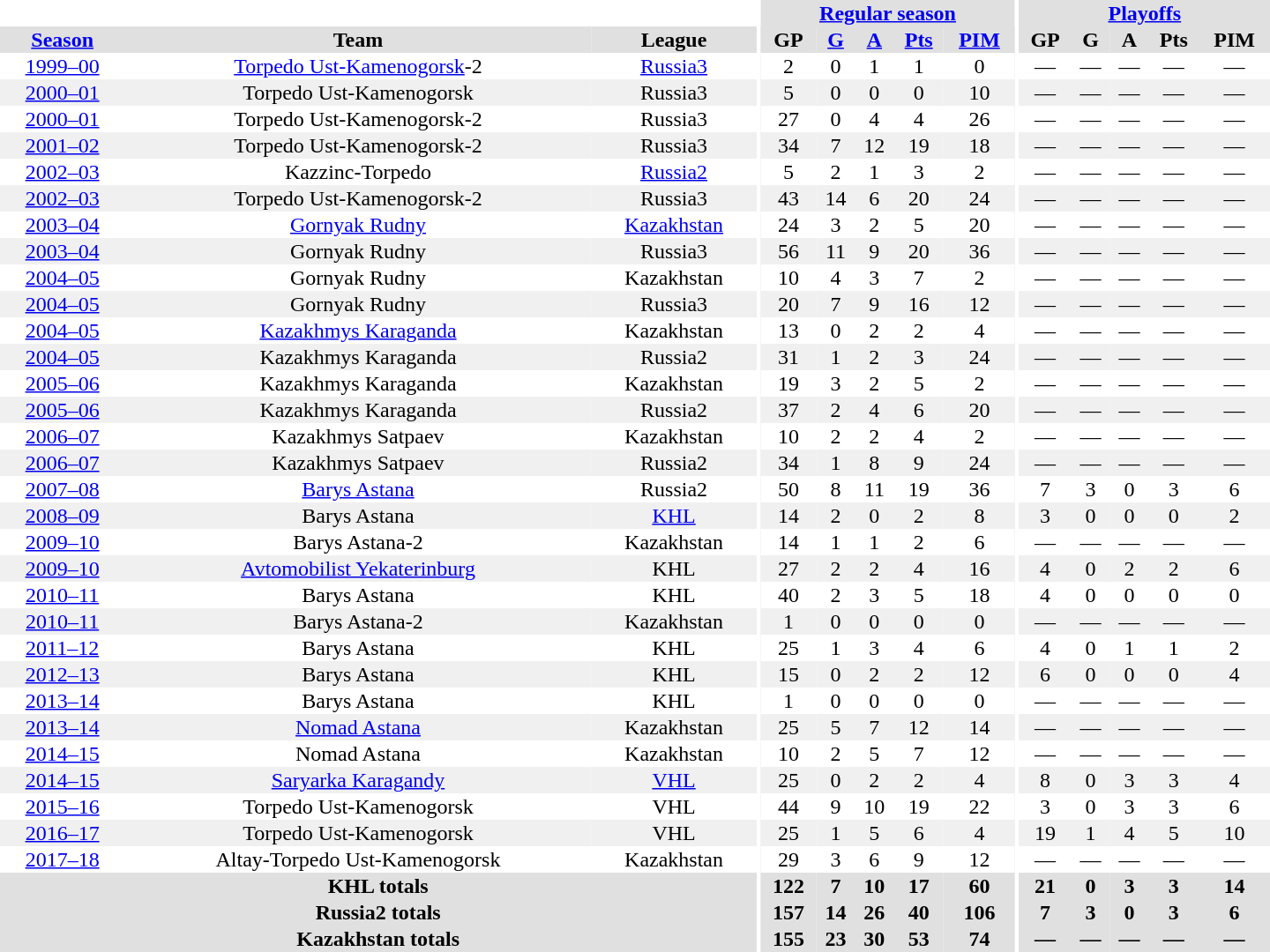<table border="0" cellpadding="1" cellspacing="0" style="text-align:center; width:60em">
<tr bgcolor="#e0e0e0">
<th colspan="3" bgcolor="#ffffff"></th>
<th rowspan="99" bgcolor="#ffffff"></th>
<th colspan="5"><a href='#'>Regular season</a></th>
<th rowspan="99" bgcolor="#ffffff"></th>
<th colspan="5"><a href='#'>Playoffs</a></th>
</tr>
<tr bgcolor="#e0e0e0">
<th><a href='#'>Season</a></th>
<th>Team</th>
<th>League</th>
<th>GP</th>
<th><a href='#'>G</a></th>
<th><a href='#'>A</a></th>
<th><a href='#'>Pts</a></th>
<th><a href='#'>PIM</a></th>
<th>GP</th>
<th>G</th>
<th>A</th>
<th>Pts</th>
<th>PIM</th>
</tr>
<tr>
<td><a href='#'>1999–00</a></td>
<td><a href='#'>Torpedo Ust-Kamenogorsk</a>-2</td>
<td><a href='#'>Russia3</a></td>
<td>2</td>
<td>0</td>
<td>1</td>
<td>1</td>
<td>0</td>
<td>—</td>
<td>—</td>
<td>—</td>
<td>—</td>
<td>—</td>
</tr>
<tr bgcolor="#f0f0f0">
<td><a href='#'>2000–01</a></td>
<td>Torpedo Ust-Kamenogorsk</td>
<td>Russia3</td>
<td>5</td>
<td>0</td>
<td>0</td>
<td>0</td>
<td>10</td>
<td>—</td>
<td>—</td>
<td>—</td>
<td>—</td>
<td>—</td>
</tr>
<tr>
<td><a href='#'>2000–01</a></td>
<td>Torpedo Ust-Kamenogorsk-2</td>
<td>Russia3</td>
<td>27</td>
<td>0</td>
<td>4</td>
<td>4</td>
<td>26</td>
<td>—</td>
<td>—</td>
<td>—</td>
<td>—</td>
<td>—</td>
</tr>
<tr bgcolor="#f0f0f0">
<td><a href='#'>2001–02</a></td>
<td>Torpedo Ust-Kamenogorsk-2</td>
<td>Russia3</td>
<td>34</td>
<td>7</td>
<td>12</td>
<td>19</td>
<td>18</td>
<td>—</td>
<td>—</td>
<td>—</td>
<td>—</td>
<td>—</td>
</tr>
<tr>
<td><a href='#'>2002–03</a></td>
<td>Kazzinc-Torpedo</td>
<td><a href='#'>Russia2</a></td>
<td>5</td>
<td>2</td>
<td>1</td>
<td>3</td>
<td>2</td>
<td>—</td>
<td>—</td>
<td>—</td>
<td>—</td>
<td>—</td>
</tr>
<tr bgcolor="#f0f0f0">
<td><a href='#'>2002–03</a></td>
<td>Torpedo Ust-Kamenogorsk-2</td>
<td>Russia3</td>
<td>43</td>
<td>14</td>
<td>6</td>
<td>20</td>
<td>24</td>
<td>—</td>
<td>—</td>
<td>—</td>
<td>—</td>
<td>—</td>
</tr>
<tr>
<td><a href='#'>2003–04</a></td>
<td><a href='#'>Gornyak Rudny</a></td>
<td><a href='#'>Kazakhstan</a></td>
<td>24</td>
<td>3</td>
<td>2</td>
<td>5</td>
<td>20</td>
<td>—</td>
<td>—</td>
<td>—</td>
<td>—</td>
<td>—</td>
</tr>
<tr bgcolor="#f0f0f0">
<td><a href='#'>2003–04</a></td>
<td>Gornyak Rudny</td>
<td>Russia3</td>
<td>56</td>
<td>11</td>
<td>9</td>
<td>20</td>
<td>36</td>
<td>—</td>
<td>—</td>
<td>—</td>
<td>—</td>
<td>—</td>
</tr>
<tr>
<td><a href='#'>2004–05</a></td>
<td>Gornyak Rudny</td>
<td>Kazakhstan</td>
<td>10</td>
<td>4</td>
<td>3</td>
<td>7</td>
<td>2</td>
<td>—</td>
<td>—</td>
<td>—</td>
<td>—</td>
<td>—</td>
</tr>
<tr bgcolor="#f0f0f0">
<td><a href='#'>2004–05</a></td>
<td>Gornyak Rudny</td>
<td>Russia3</td>
<td>20</td>
<td>7</td>
<td>9</td>
<td>16</td>
<td>12</td>
<td>—</td>
<td>—</td>
<td>—</td>
<td>—</td>
<td>—</td>
</tr>
<tr>
<td><a href='#'>2004–05</a></td>
<td><a href='#'>Kazakhmys Karaganda</a></td>
<td>Kazakhstan</td>
<td>13</td>
<td>0</td>
<td>2</td>
<td>2</td>
<td>4</td>
<td>—</td>
<td>—</td>
<td>—</td>
<td>—</td>
<td>—</td>
</tr>
<tr bgcolor="#f0f0f0">
<td><a href='#'>2004–05</a></td>
<td>Kazakhmys Karaganda</td>
<td>Russia2</td>
<td>31</td>
<td>1</td>
<td>2</td>
<td>3</td>
<td>24</td>
<td>—</td>
<td>—</td>
<td>—</td>
<td>—</td>
<td>—</td>
</tr>
<tr>
<td><a href='#'>2005–06</a></td>
<td>Kazakhmys Karaganda</td>
<td>Kazakhstan</td>
<td>19</td>
<td>3</td>
<td>2</td>
<td>5</td>
<td>2</td>
<td>—</td>
<td>—</td>
<td>—</td>
<td>—</td>
<td>—</td>
</tr>
<tr bgcolor="#f0f0f0">
<td><a href='#'>2005–06</a></td>
<td>Kazakhmys Karaganda</td>
<td>Russia2</td>
<td>37</td>
<td>2</td>
<td>4</td>
<td>6</td>
<td>20</td>
<td>—</td>
<td>—</td>
<td>—</td>
<td>—</td>
<td>—</td>
</tr>
<tr>
<td><a href='#'>2006–07</a></td>
<td>Kazakhmys Satpaev</td>
<td>Kazakhstan</td>
<td>10</td>
<td>2</td>
<td>2</td>
<td>4</td>
<td>2</td>
<td>—</td>
<td>—</td>
<td>—</td>
<td>—</td>
<td>—</td>
</tr>
<tr bgcolor="#f0f0f0">
<td><a href='#'>2006–07</a></td>
<td>Kazakhmys Satpaev</td>
<td>Russia2</td>
<td>34</td>
<td>1</td>
<td>8</td>
<td>9</td>
<td>24</td>
<td>—</td>
<td>—</td>
<td>—</td>
<td>—</td>
<td>—</td>
</tr>
<tr>
<td><a href='#'>2007–08</a></td>
<td><a href='#'>Barys Astana</a></td>
<td>Russia2</td>
<td>50</td>
<td>8</td>
<td>11</td>
<td>19</td>
<td>36</td>
<td>7</td>
<td>3</td>
<td>0</td>
<td>3</td>
<td>6</td>
</tr>
<tr bgcolor="#f0f0f0">
<td><a href='#'>2008–09</a></td>
<td>Barys Astana</td>
<td><a href='#'>KHL</a></td>
<td>14</td>
<td>2</td>
<td>0</td>
<td>2</td>
<td>8</td>
<td>3</td>
<td>0</td>
<td>0</td>
<td>0</td>
<td>2</td>
</tr>
<tr>
<td><a href='#'>2009–10</a></td>
<td>Barys Astana-2</td>
<td>Kazakhstan</td>
<td>14</td>
<td>1</td>
<td>1</td>
<td>2</td>
<td>6</td>
<td>—</td>
<td>—</td>
<td>—</td>
<td>—</td>
<td>—</td>
</tr>
<tr bgcolor="#f0f0f0">
<td><a href='#'>2009–10</a></td>
<td><a href='#'>Avtomobilist Yekaterinburg</a></td>
<td>KHL</td>
<td>27</td>
<td>2</td>
<td>2</td>
<td>4</td>
<td>16</td>
<td>4</td>
<td>0</td>
<td>2</td>
<td>2</td>
<td>6</td>
</tr>
<tr>
<td><a href='#'>2010–11</a></td>
<td>Barys Astana</td>
<td>KHL</td>
<td>40</td>
<td>2</td>
<td>3</td>
<td>5</td>
<td>18</td>
<td>4</td>
<td>0</td>
<td>0</td>
<td>0</td>
<td>0</td>
</tr>
<tr bgcolor="#f0f0f0">
<td><a href='#'>2010–11</a></td>
<td>Barys Astana-2</td>
<td>Kazakhstan</td>
<td>1</td>
<td>0</td>
<td>0</td>
<td>0</td>
<td>0</td>
<td>—</td>
<td>—</td>
<td>—</td>
<td>—</td>
<td>—</td>
</tr>
<tr>
<td><a href='#'>2011–12</a></td>
<td>Barys Astana</td>
<td>KHL</td>
<td>25</td>
<td>1</td>
<td>3</td>
<td>4</td>
<td>6</td>
<td>4</td>
<td>0</td>
<td>1</td>
<td>1</td>
<td>2</td>
</tr>
<tr bgcolor="#f0f0f0">
<td><a href='#'>2012–13</a></td>
<td>Barys Astana</td>
<td>KHL</td>
<td>15</td>
<td>0</td>
<td>2</td>
<td>2</td>
<td>12</td>
<td>6</td>
<td>0</td>
<td>0</td>
<td>0</td>
<td>4</td>
</tr>
<tr>
<td><a href='#'>2013–14</a></td>
<td>Barys Astana</td>
<td>KHL</td>
<td>1</td>
<td>0</td>
<td>0</td>
<td>0</td>
<td>0</td>
<td>—</td>
<td>—</td>
<td>—</td>
<td>—</td>
<td>—</td>
</tr>
<tr bgcolor="#f0f0f0">
<td><a href='#'>2013–14</a></td>
<td><a href='#'>Nomad Astana</a></td>
<td>Kazakhstan</td>
<td>25</td>
<td>5</td>
<td>7</td>
<td>12</td>
<td>14</td>
<td>—</td>
<td>—</td>
<td>—</td>
<td>—</td>
<td>—</td>
</tr>
<tr>
<td><a href='#'>2014–15</a></td>
<td>Nomad Astana</td>
<td>Kazakhstan</td>
<td>10</td>
<td>2</td>
<td>5</td>
<td>7</td>
<td>12</td>
<td>—</td>
<td>—</td>
<td>—</td>
<td>—</td>
<td>—</td>
</tr>
<tr bgcolor="#f0f0f0">
<td><a href='#'>2014–15</a></td>
<td><a href='#'>Saryarka Karagandy</a></td>
<td><a href='#'>VHL</a></td>
<td>25</td>
<td>0</td>
<td>2</td>
<td>2</td>
<td>4</td>
<td>8</td>
<td>0</td>
<td>3</td>
<td>3</td>
<td>4</td>
</tr>
<tr>
<td><a href='#'>2015–16</a></td>
<td>Torpedo Ust-Kamenogorsk</td>
<td>VHL</td>
<td>44</td>
<td>9</td>
<td>10</td>
<td>19</td>
<td>22</td>
<td>3</td>
<td>0</td>
<td>3</td>
<td>3</td>
<td>6</td>
</tr>
<tr bgcolor="#f0f0f0">
<td><a href='#'>2016–17</a></td>
<td>Torpedo Ust-Kamenogorsk</td>
<td>VHL</td>
<td>25</td>
<td>1</td>
<td>5</td>
<td>6</td>
<td>4</td>
<td>19</td>
<td>1</td>
<td>4</td>
<td>5</td>
<td>10</td>
</tr>
<tr>
<td><a href='#'>2017–18</a></td>
<td>Altay-Torpedo Ust-Kamenogorsk</td>
<td>Kazakhstan</td>
<td>29</td>
<td>3</td>
<td>6</td>
<td>9</td>
<td>12</td>
<td>—</td>
<td>—</td>
<td>—</td>
<td>—</td>
<td>—</td>
</tr>
<tr>
</tr>
<tr ALIGN="center" bgcolor="#e0e0e0">
<th colspan="3">KHL totals</th>
<th ALIGN="center">122</th>
<th ALIGN="center">7</th>
<th ALIGN="center">10</th>
<th ALIGN="center">17</th>
<th ALIGN="center">60</th>
<th ALIGN="center">21</th>
<th ALIGN="center">0</th>
<th ALIGN="center">3</th>
<th ALIGN="center">3</th>
<th ALIGN="center">14</th>
</tr>
<tr>
</tr>
<tr ALIGN="center" bgcolor="#e0e0e0">
<th colspan="3">Russia2 totals</th>
<th ALIGN="center">157</th>
<th ALIGN="center">14</th>
<th ALIGN="center">26</th>
<th ALIGN="center">40</th>
<th ALIGN="center">106</th>
<th ALIGN="center">7</th>
<th ALIGN="center">3</th>
<th ALIGN="center">0</th>
<th ALIGN="center">3</th>
<th ALIGN="center">6</th>
</tr>
<tr>
</tr>
<tr ALIGN="center" bgcolor="#e0e0e0">
<th colspan="3">Kazakhstan totals</th>
<th ALIGN="center">155</th>
<th ALIGN="center">23</th>
<th ALIGN="center">30</th>
<th ALIGN="center">53</th>
<th ALIGN="center">74</th>
<th ALIGN="center">—</th>
<th ALIGN="center">—</th>
<th ALIGN="center">—</th>
<th ALIGN="center">—</th>
<th ALIGN="center">—</th>
</tr>
</table>
